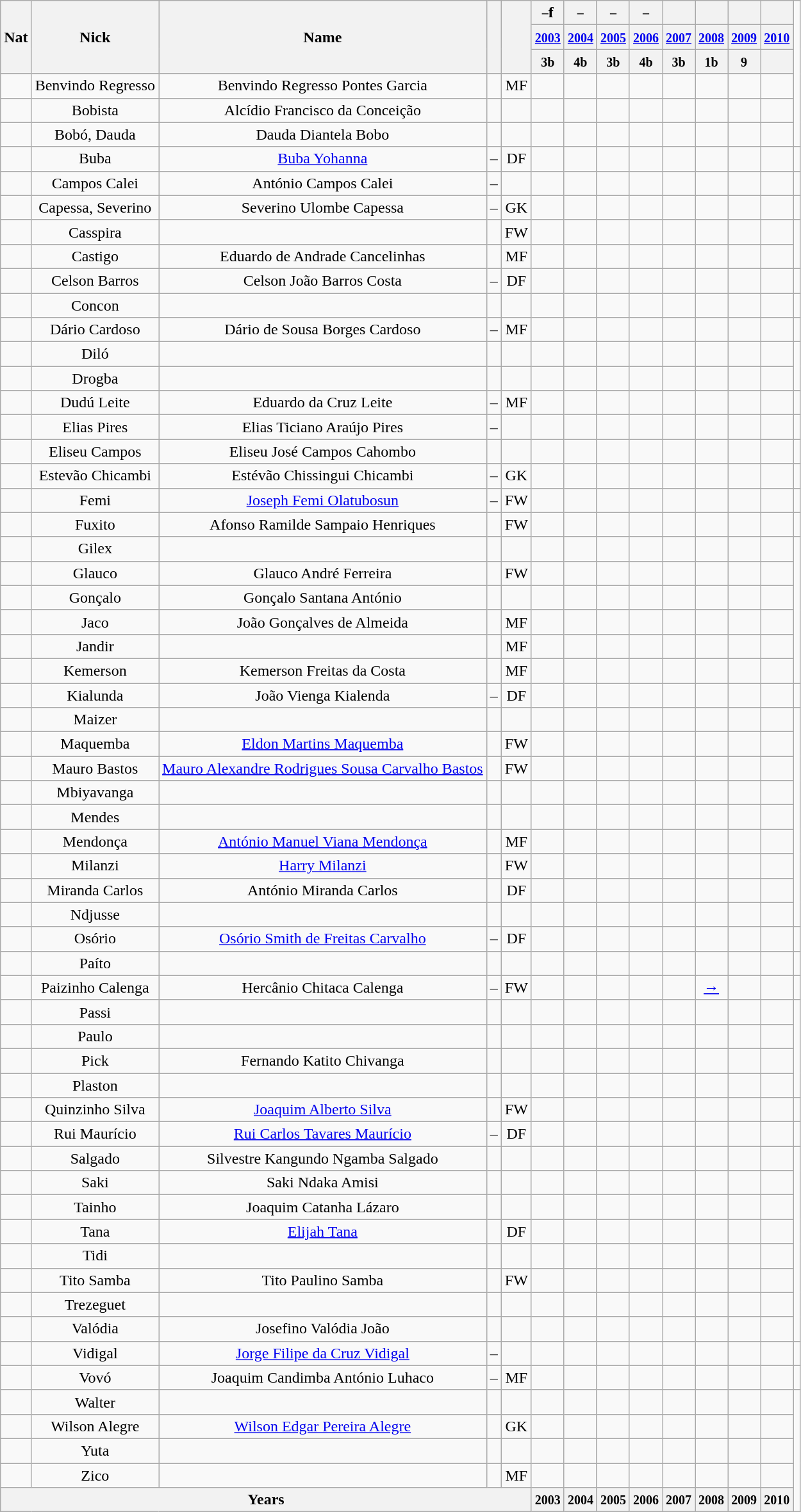<table class="wikitable plainrowheaders sortable" style="text-align:center">
<tr>
<th scope="col" rowspan="3">Nat</th>
<th scope="col" rowspan="3">Nick</th>
<th scope="col" rowspan="3">Name</th>
<th scope="col" rowspan="3"></th>
<th scope="col" rowspan="3"></th>
<th colspan="1"><small>–</small>f</th>
<th colspan="1"><small>–</small></th>
<th colspan="1"><small>–</small></th>
<th colspan="1"><small>–</small></th>
<th colspan="1"><small></small></th>
<th colspan="1"><small></small></th>
<th colspan="1"><small></small></th>
<th colspan="1"><small></small></th>
</tr>
<tr>
<th colspan="1"><small><a href='#'>2003</a></small></th>
<th colspan="1"><small><a href='#'>2004</a></small></th>
<th colspan="1"><small><a href='#'>2005</a></small></th>
<th colspan="1"><small><a href='#'>2006</a></small></th>
<th colspan="1"><small><a href='#'>2007</a></small></th>
<th colspan="1"><small><a href='#'>2008</a></small></th>
<th colspan="1"><small><a href='#'>2009</a></small></th>
<th colspan="1"><small><a href='#'>2010</a></small></th>
</tr>
<tr>
<th scope="col" rowspan="1"><small>3b</small></th>
<th scope="col" rowspan="1"><small>4b</small></th>
<th scope="col" rowspan="1"><small>3b</small></th>
<th scope="col" rowspan="1"><small>4b</small></th>
<th scope="col" rowspan="1"><small>3b</small></th>
<th scope="col" rowspan="1"><small>1b</small></th>
<th scope="col" rowspan="1"><small>9</small></th>
<th scope="col" rowspan="1"><small></small></th>
</tr>
<tr>
<td></td>
<td>Benvindo Regresso</td>
<td>Benvindo Regresso Pontes Garcia</td>
<td></td>
<td data-sort-value="3">MF</td>
<td></td>
<td></td>
<td></td>
<td></td>
<td></td>
<td data-sort-value="20088"><a href='#'></a></td>
<td></td>
<td data-sort-value="20100"><a href='#'></a></td>
</tr>
<tr>
<td></td>
<td>Bobista</td>
<td>Alcídio Francisco da Conceição</td>
<td></td>
<td data-sort-value="2"></td>
<td></td>
<td></td>
<td></td>
<td></td>
<td></td>
<td></td>
<td></td>
<td data-sort-value="20100"><a href='#'></a></td>
</tr>
<tr>
<td></td>
<td>Bobó, Dauda</td>
<td>Dauda Diantela Bobo</td>
<td></td>
<td></td>
<td></td>
<td></td>
<td></td>
<td></td>
<td></td>
<td></td>
<td></td>
<td></td>
</tr>
<tr>
<td></td>
<td>Buba</td>
<td><a href='#'>Buba Yohanna</a></td>
<td data-sort-value="99">–</td>
<td data-sort-value="2">DF</td>
<td></td>
<td></td>
<td></td>
<td></td>
<td></td>
<td></td>
<td data-sort-value="20099"><a href='#'></a></td>
<td></td>
<td data-sort-value="20111"><a href='#'></a></td>
</tr>
<tr>
<td></td>
<td>Campos Calei</td>
<td>António Campos Calei</td>
<td data-sort-value="99">–</td>
<td data-sort-value="2"></td>
<td></td>
<td></td>
<td></td>
<td></td>
<td></td>
<td></td>
<td></td>
<td></td>
<td></td>
</tr>
<tr>
<td></td>
<td>Capessa, Severino</td>
<td>Severino Ulombe Capessa</td>
<td data-sort-value="99">–</td>
<td data-sort-value="1">GK</td>
<td></td>
<td></td>
<td></td>
<td></td>
<td></td>
<td data-sort-value="20088"><a href='#'></a></td>
<td></td>
<td></td>
<td></td>
</tr>
<tr>
<td></td>
<td>Casspira</td>
<td></td>
<td></td>
<td>FW</td>
<td></td>
<td></td>
<td></td>
<td></td>
<td></td>
<td></td>
<td></td>
<td></td>
</tr>
<tr>
<td></td>
<td>Castigo</td>
<td>Eduardo de Andrade Cancelinhas</td>
<td></td>
<td data-sort-value="3">MF</td>
<td></td>
<td></td>
<td></td>
<td></td>
<td></td>
<td></td>
<td></td>
<td data-sort-value="20100"><a href='#'></a></td>
</tr>
<tr>
<td></td>
<td>Celson Barros</td>
<td>Celson João Barros Costa</td>
<td data-sort-value="99">–</td>
<td data-sort-value="2">DF</td>
<td></td>
<td></td>
<td></td>
<td></td>
<td></td>
<td></td>
<td></td>
<td></td>
<td></td>
</tr>
<tr>
<td></td>
<td>Concon</td>
<td></td>
<td></td>
<td></td>
<td></td>
<td></td>
<td></td>
<td></td>
<td></td>
<td></td>
<td></td>
<td></td>
</tr>
<tr>
<td></td>
<td data-sort-value="Dario">Dário Cardoso</td>
<td>Dário de Sousa Borges Cardoso</td>
<td data-sort-value="99">–</td>
<td data-sort-value="3">MF</td>
<td></td>
<td></td>
<td></td>
<td></td>
<td></td>
<td></td>
<td></td>
<td></td>
<td></td>
</tr>
<tr>
<td></td>
<td>Diló</td>
<td></td>
<td></td>
<td></td>
<td></td>
<td></td>
<td></td>
<td></td>
<td></td>
<td></td>
<td></td>
<td></td>
</tr>
<tr>
<td></td>
<td>Drogba</td>
<td></td>
<td></td>
<td></td>
<td></td>
<td></td>
<td></td>
<td></td>
<td></td>
<td></td>
<td></td>
<td></td>
</tr>
<tr>
<td></td>
<td>Dudú Leite</td>
<td>Eduardo da Cruz Leite</td>
<td data-sort-value="99">–</td>
<td data-sort-value="3">MF</td>
<td></td>
<td></td>
<td></td>
<td></td>
<td></td>
<td data-sort-value="20088"><a href='#'></a></td>
<td></td>
<td></td>
<td></td>
</tr>
<tr>
<td></td>
<td>Elias Pires</td>
<td>Elias Ticiano Araújo Pires</td>
<td data-sort-value="99">–</td>
<td data-sort-value="2"></td>
<td></td>
<td></td>
<td></td>
<td></td>
<td></td>
<td></td>
<td></td>
<td></td>
<td></td>
</tr>
<tr>
<td></td>
<td>Eliseu Campos</td>
<td>Eliseu José Campos Cahombo</td>
<td></td>
<td></td>
<td></td>
<td></td>
<td></td>
<td></td>
<td></td>
<td></td>
<td data-sort-value="20099"><a href='#'></a></td>
<td></td>
</tr>
<tr>
<td></td>
<td>Estevão Chicambi</td>
<td>Estévão Chissingui Chicambi</td>
<td data-sort-value="99">–</td>
<td data-sort-value="1">GK</td>
<td></td>
<td></td>
<td></td>
<td></td>
<td></td>
<td></td>
<td></td>
<td></td>
<td></td>
</tr>
<tr>
<td></td>
<td>Femi</td>
<td><a href='#'>Joseph Femi Olatubosun</a></td>
<td data-sort-value="99">–</td>
<td>FW</td>
<td></td>
<td></td>
<td></td>
<td></td>
<td></td>
<td data-sort-value="20088"><a href='#'></a></td>
<td></td>
<td></td>
<td></td>
</tr>
<tr>
<td></td>
<td>Fuxito</td>
<td>Afonso Ramilde Sampaio Henriques</td>
<td></td>
<td>FW</td>
<td></td>
<td></td>
<td></td>
<td></td>
<td></td>
<td></td>
<td data-sort-value="20099"><a href='#'></a></td>
<td></td>
<td data-sort-value="2011"><a href='#'></a></td>
</tr>
<tr>
<td></td>
<td>Gilex</td>
<td></td>
<td></td>
<td></td>
<td></td>
<td></td>
<td></td>
<td></td>
<td></td>
<td></td>
<td data-sort-value="20099"><a href='#'></a></td>
<td></td>
</tr>
<tr>
<td></td>
<td>Glauco</td>
<td>Glauco André Ferreira</td>
<td></td>
<td>FW</td>
<td></td>
<td></td>
<td></td>
<td></td>
<td></td>
<td></td>
<td></td>
<td></td>
</tr>
<tr>
<td></td>
<td>Gonçalo</td>
<td>Gonçalo Santana António</td>
<td></td>
<td></td>
<td></td>
<td></td>
<td></td>
<td></td>
<td></td>
<td></td>
<td></td>
<td></td>
</tr>
<tr>
<td></td>
<td>Jaco</td>
<td data-sort-value="Joao G">João Gonçalves de Almeida</td>
<td></td>
<td data-sort-value="3">MF</td>
<td></td>
<td></td>
<td></td>
<td></td>
<td></td>
<td></td>
<td></td>
<td></td>
</tr>
<tr>
<td></td>
<td>Jandir</td>
<td></td>
<td></td>
<td data-sort-value="3">MF</td>
<td></td>
<td></td>
<td></td>
<td></td>
<td></td>
<td></td>
<td></td>
<td></td>
</tr>
<tr>
<td></td>
<td>Kemerson</td>
<td>Kemerson Freitas da Costa</td>
<td></td>
<td data-sort-value="3">MF</td>
<td></td>
<td></td>
<td></td>
<td></td>
<td></td>
<td data-sort-value="20088"><a href='#'></a></td>
<td></td>
<td data-sort-value="20100"><a href='#'></a></td>
</tr>
<tr>
<td></td>
<td>Kialunda</td>
<td data-sort-value="Joao V">João Vienga Kialenda</td>
<td data-sort-value="99">–</td>
<td data-sort-value="2">DF</td>
<td></td>
<td></td>
<td></td>
<td></td>
<td></td>
<td data-sort-value="20088"><a href='#'></a></td>
<td></td>
<td></td>
<td></td>
</tr>
<tr>
<td></td>
<td>Maizer</td>
<td></td>
<td></td>
<td></td>
<td></td>
<td></td>
<td></td>
<td></td>
<td></td>
<td></td>
<td data-sort-value="20099"><a href='#'></a></td>
<td></td>
</tr>
<tr>
<td></td>
<td>Maquemba</td>
<td><a href='#'>Eldon Martins Maquemba</a></td>
<td></td>
<td>FW</td>
<td></td>
<td></td>
<td></td>
<td></td>
<td></td>
<td></td>
<td></td>
<td data-sort-value="20100"><a href='#'></a></td>
</tr>
<tr>
<td></td>
<td>Mauro Bastos</td>
<td><a href='#'>Mauro Alexandre Rodrigues Sousa Carvalho Bastos</a></td>
<td></td>
<td>FW</td>
<td></td>
<td></td>
<td></td>
<td></td>
<td></td>
<td></td>
<td></td>
<td></td>
</tr>
<tr>
<td></td>
<td>Mbiyavanga</td>
<td></td>
<td></td>
<td></td>
<td></td>
<td></td>
<td></td>
<td></td>
<td></td>
<td></td>
<td></td>
<td></td>
</tr>
<tr>
<td></td>
<td>Mendes</td>
<td></td>
<td></td>
<td></td>
<td></td>
<td></td>
<td></td>
<td></td>
<td></td>
<td></td>
<td></td>
<td></td>
</tr>
<tr>
<td></td>
<td>Mendonça</td>
<td><a href='#'>António Manuel Viana Mendonça</a></td>
<td></td>
<td data-sort-value="3">MF</td>
<td></td>
<td></td>
<td></td>
<td></td>
<td></td>
<td></td>
<td></td>
<td></td>
</tr>
<tr>
<td></td>
<td>Milanzi</td>
<td><a href='#'>Harry Milanzi</a></td>
<td></td>
<td>FW</td>
<td></td>
<td></td>
<td></td>
<td></td>
<td></td>
<td></td>
<td></td>
<td></td>
</tr>
<tr>
<td></td>
<td>Miranda Carlos</td>
<td>António Miranda Carlos</td>
<td></td>
<td data-sort-value="2">DF</td>
<td></td>
<td></td>
<td></td>
<td></td>
<td></td>
<td></td>
<td></td>
<td></td>
</tr>
<tr>
<td></td>
<td>Ndjusse</td>
<td></td>
<td></td>
<td></td>
<td></td>
<td></td>
<td></td>
<td></td>
<td></td>
<td></td>
<td></td>
<td></td>
</tr>
<tr>
<td></td>
<td>Osório</td>
<td><a href='#'>Osório Smith de Freitas Carvalho</a></td>
<td data-sort-value="99">–</td>
<td data-sort-value="2">DF</td>
<td></td>
<td></td>
<td></td>
<td></td>
<td></td>
<td></td>
<td></td>
<td></td>
<td></td>
</tr>
<tr>
<td></td>
<td data-sort-value="Paito">Paíto</td>
<td></td>
<td></td>
<td></td>
<td></td>
<td></td>
<td></td>
<td></td>
<td></td>
<td></td>
<td></td>
<td></td>
</tr>
<tr>
<td></td>
<td>Paizinho Calenga</td>
<td>Hercânio Chitaca Calenga</td>
<td data-sort-value="99">–</td>
<td>FW</td>
<td></td>
<td></td>
<td></td>
<td></td>
<td></td>
<td data-sort-value="20088"><a href='#'>→</a></td>
<td></td>
<td></td>
<td></td>
</tr>
<tr>
<td></td>
<td>Passi</td>
<td></td>
<td></td>
<td></td>
<td></td>
<td></td>
<td></td>
<td></td>
<td></td>
<td></td>
<td></td>
<td></td>
</tr>
<tr>
<td></td>
<td>Paulo</td>
<td></td>
<td></td>
<td></td>
<td></td>
<td></td>
<td></td>
<td></td>
<td></td>
<td></td>
<td></td>
<td></td>
</tr>
<tr>
<td></td>
<td>Pick</td>
<td>Fernando Katito Chivanga</td>
<td></td>
<td data-sort-value="2"></td>
<td></td>
<td></td>
<td></td>
<td></td>
<td></td>
<td></td>
<td data-sort-value="20099"><a href='#'></a></td>
<td></td>
</tr>
<tr>
<td></td>
<td>Plaston</td>
<td></td>
<td></td>
<td></td>
<td></td>
<td></td>
<td></td>
<td></td>
<td></td>
<td></td>
<td></td>
<td></td>
</tr>
<tr>
<td></td>
<td>Quinzinho Silva</td>
<td><a href='#'>Joaquim Alberto Silva</a></td>
<td></td>
<td>FW</td>
<td></td>
<td></td>
<td></td>
<td></td>
<td></td>
<td></td>
<td></td>
<td></td>
<td data-sort-value="2011"><a href='#'></a></td>
</tr>
<tr>
<td></td>
<td>Rui Maurício</td>
<td><a href='#'>Rui Carlos Tavares Maurício</a></td>
<td data-sort-value="99">–</td>
<td data-sort-value="2">DF</td>
<td></td>
<td></td>
<td></td>
<td></td>
<td></td>
<td></td>
<td></td>
<td></td>
<td></td>
</tr>
<tr>
<td></td>
<td>Salgado</td>
<td>Silvestre Kangundo Ngamba Salgado</td>
<td></td>
<td></td>
<td></td>
<td></td>
<td></td>
<td></td>
<td></td>
<td></td>
<td data-sort-value="20099"><a href='#'></a></td>
<td></td>
</tr>
<tr>
<td></td>
<td>Saki</td>
<td>Saki Ndaka Amisi</td>
<td></td>
<td data-sort-value="2"></td>
<td></td>
<td></td>
<td></td>
<td></td>
<td></td>
<td></td>
<td></td>
<td></td>
</tr>
<tr>
<td></td>
<td>Tainho</td>
<td>Joaquim Catanha Lázaro</td>
<td></td>
<td></td>
<td></td>
<td></td>
<td></td>
<td></td>
<td></td>
<td></td>
<td></td>
<td></td>
</tr>
<tr>
<td></td>
<td>Tana</td>
<td><a href='#'>Elijah Tana</a></td>
<td></td>
<td data-sort-value="2">DF</td>
<td></td>
<td></td>
<td></td>
<td></td>
<td></td>
<td data-sort-value="20088"><a href='#'></a></td>
<td></td>
<td></td>
</tr>
<tr>
<td></td>
<td>Tidi</td>
<td></td>
<td></td>
<td></td>
<td></td>
<td></td>
<td></td>
<td></td>
<td></td>
<td></td>
<td></td>
<td></td>
</tr>
<tr>
<td></td>
<td>Tito Samba</td>
<td>Tito Paulino Samba</td>
<td></td>
<td>FW</td>
<td></td>
<td></td>
<td></td>
<td></td>
<td></td>
<td></td>
<td data-sort-value="20099"><a href='#'></a></td>
<td></td>
</tr>
<tr>
<td></td>
<td>Trezeguet</td>
<td></td>
<td></td>
<td></td>
<td></td>
<td></td>
<td></td>
<td></td>
<td></td>
<td></td>
<td></td>
<td></td>
</tr>
<tr>
<td></td>
<td>Valódia</td>
<td>Josefino Valódia João</td>
<td></td>
<td></td>
<td></td>
<td></td>
<td></td>
<td></td>
<td></td>
<td></td>
<td></td>
<td></td>
</tr>
<tr>
<td></td>
<td>Vidigal</td>
<td><a href='#'>Jorge Filipe da Cruz Vidigal</a></td>
<td data-sort-value="99">–</td>
<td data-sort-value="2"></td>
<td></td>
<td></td>
<td></td>
<td></td>
<td></td>
<td></td>
<td></td>
<td></td>
<td></td>
</tr>
<tr>
<td></td>
<td>Vovó</td>
<td>Joaquim Candimba António Luhaco</td>
<td data-sort-value="99">–</td>
<td data-sort-value="3">MF</td>
<td></td>
<td></td>
<td></td>
<td></td>
<td></td>
<td></td>
<td></td>
<td></td>
<td></td>
</tr>
<tr>
<td></td>
<td>Walter</td>
<td></td>
<td></td>
<td></td>
<td></td>
<td></td>
<td></td>
<td></td>
<td></td>
<td></td>
<td></td>
<td></td>
</tr>
<tr>
<td></td>
<td>Wilson Alegre</td>
<td><a href='#'>Wilson Edgar Pereira Alegre</a></td>
<td></td>
<td data-sort-value="1">GK</td>
<td></td>
<td></td>
<td></td>
<td></td>
<td></td>
<td></td>
<td></td>
<td data-sort-value="20100"><a href='#'></a></td>
</tr>
<tr>
<td></td>
<td>Yuta</td>
<td></td>
<td></td>
<td></td>
<td></td>
<td></td>
<td></td>
<td></td>
<td></td>
<td></td>
<td data-sort-value="20099"><a href='#'></a></td>
<td></td>
</tr>
<tr>
<td></td>
<td>Zico</td>
<td></td>
<td></td>
<td data-sort-value="3">MF</td>
<td></td>
<td></td>
<td></td>
<td></td>
<td></td>
<td></td>
<td></td>
<td></td>
</tr>
<tr>
<th colspan=5>Years</th>
<th><small>2003</small></th>
<th><small>2004</small></th>
<th><small>2005</small></th>
<th><small>2006</small></th>
<th><small>2007</small></th>
<th><small>2008</small></th>
<th><small>2009</small></th>
<th><small>2010</small></th>
</tr>
</table>
